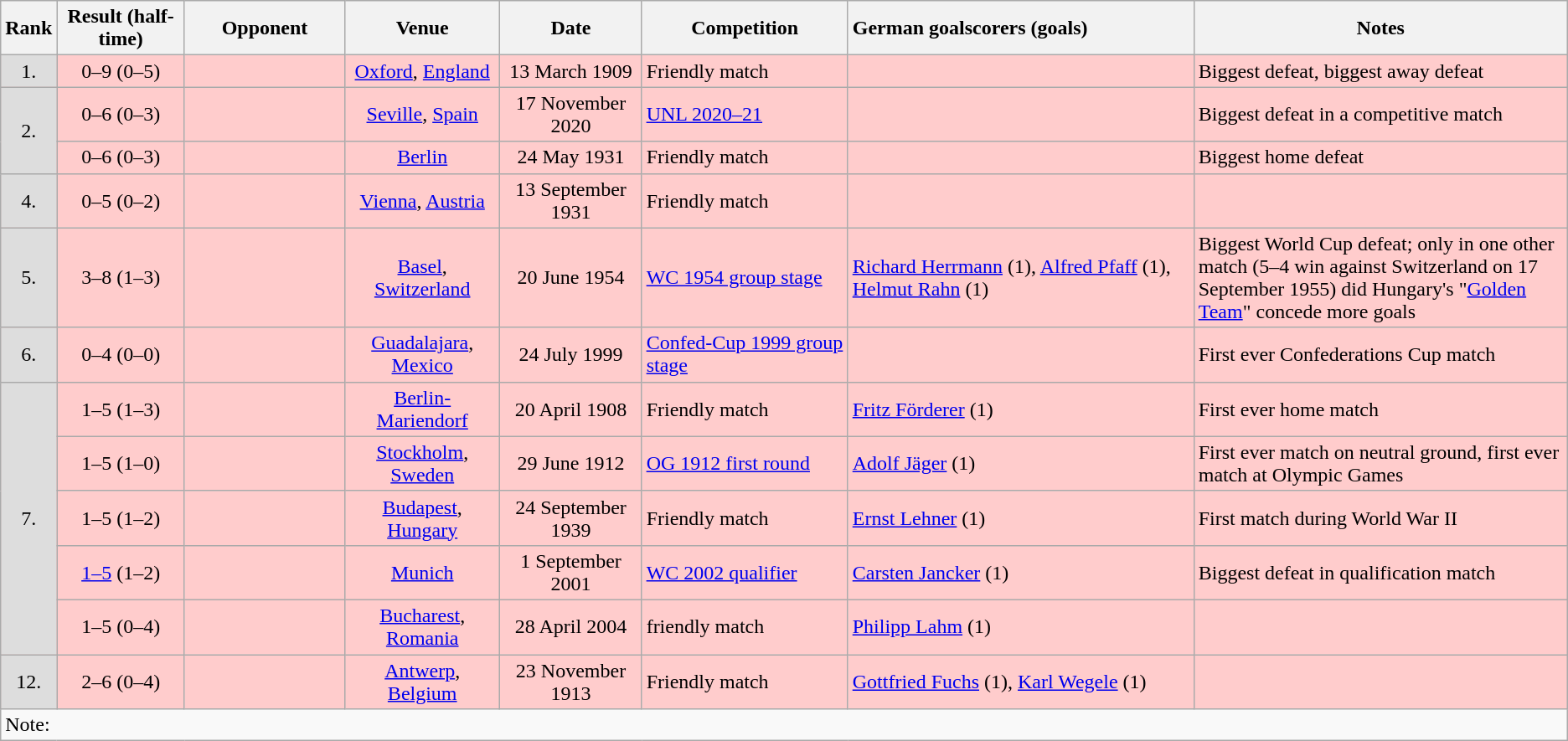<table class="wikitable" style="text-align:center;">
<tr>
<th>Rank</th>
<th>Result (half-time)</th>
<th style="width:120px">Opponent</th>
<th>Venue</th>
<th>Date</th>
<th>Competition</th>
<th style="text-align:left">German goalscorers (goals)</th>
<th style="width:290px">Notes</th>
</tr>
<tr style="background:#FFCCCC">
<td style="background:#DDDDDD;">1.</td>
<td>0–9 (0–5)</td>
<td style="text-align:left"></td>
<td><a href='#'>Oxford</a>, <a href='#'>England</a></td>
<td>13 March 1909</td>
<td style="text-align:left">Friendly match</td>
<td></td>
<td style="text-align:left">Biggest defeat, biggest away defeat</td>
</tr>
<tr style="background:#FFCCCC">
<td rowspan="2" style="background:#DDDDDD;">2.</td>
<td>0–6 (0–3)</td>
<td style="text-align:left"></td>
<td><a href='#'>Seville</a>, <a href='#'>Spain</a></td>
<td>17 November 2020</td>
<td style="text-align:left"><a href='#'>UNL 2020–21</a></td>
<td></td>
<td style="text-align:left">Biggest defeat in a competitive match</td>
</tr>
<tr style="background:#FFCCCC">
<td>0–6 (0–3)</td>
<td style="text-align:left"></td>
<td><a href='#'>Berlin</a></td>
<td>24 May 1931</td>
<td style="text-align:left">Friendly match</td>
<td></td>
<td style="text-align:left">Biggest home defeat</td>
</tr>
<tr style="background:#FFCCCC">
<td style="background:#DDDDDD;">4.</td>
<td>0–5 (0–2)</td>
<td style="text-align:left"></td>
<td><a href='#'>Vienna</a>, <a href='#'>Austria</a></td>
<td>13 September 1931</td>
<td style="text-align:left">Friendly match</td>
<td></td>
<td></td>
</tr>
<tr style="background:#FFCCCC">
<td style="background:#DDDDDD;">5.</td>
<td>3–8 (1–3)</td>
<td style="text-align:left"></td>
<td><a href='#'>Basel</a>, <a href='#'>Switzerland</a></td>
<td>20 June 1954</td>
<td style="text-align:left"><a href='#'>WC 1954 group stage</a></td>
<td style="text-align:left"><a href='#'>Richard Herrmann</a> (1), <a href='#'>Alfred Pfaff</a> (1), <a href='#'>Helmut Rahn</a> (1)</td>
<td style="text-align:left">Biggest World Cup defeat; only in one other match (5–4 win against Switzerland on 17 September 1955) did Hungary's "<a href='#'>Golden Team</a>" concede more goals</td>
</tr>
<tr style="background:#FFCCCC">
<td style="background:#DDDDDD;">6.</td>
<td>0–4 (0–0)</td>
<td style="text-align:left"></td>
<td><a href='#'>Guadalajara</a>, <a href='#'>Mexico</a></td>
<td>24 July 1999</td>
<td style="text-align:left"><a href='#'>Confed-Cup 1999 group stage</a></td>
<td></td>
<td style="text-align:left">First ever Confederations Cup match</td>
</tr>
<tr style="background:#FFCCCC">
<td rowspan="5" style="background:#DDDDDD;">7.</td>
<td>1–5 (1–3)</td>
<td style="text-align:left"></td>
<td><a href='#'>Berlin-Mariendorf</a></td>
<td>20 April 1908</td>
<td style="text-align:left">Friendly match</td>
<td style="text-align:left"><a href='#'>Fritz Förderer</a> (1)</td>
<td style="text-align:left">First ever home match</td>
</tr>
<tr style="background:#FFCCCC">
<td>1–5 (1–0)</td>
<td style="text-align:left"></td>
<td><a href='#'>Stockholm</a>, <a href='#'>Sweden</a></td>
<td>29 June 1912</td>
<td style="text-align:left"><a href='#'>OG 1912 first round</a></td>
<td style="text-align:left"><a href='#'>Adolf Jäger</a> (1)</td>
<td style="text-align:left">First ever match on neutral ground, first ever match at Olympic Games</td>
</tr>
<tr style="background:#FFCCCC">
<td>1–5 (1–2)</td>
<td style="text-align:left"></td>
<td><a href='#'>Budapest</a>, <a href='#'>Hungary</a></td>
<td>24 September 1939</td>
<td style="text-align:left">Friendly match</td>
<td style="text-align:left"><a href='#'>Ernst Lehner</a> (1)</td>
<td style="text-align:left">First match during World War II</td>
</tr>
<tr style="background:#FFCCCC">
<td><a href='#'>1–5</a> (1–2)</td>
<td style="text-align:left"></td>
<td><a href='#'>Munich</a></td>
<td>1 September 2001</td>
<td style="text-align:left"><a href='#'>WC 2002 qualifier</a></td>
<td style="text-align:left"><a href='#'>Carsten Jancker</a> (1)</td>
<td style="text-align:left">Biggest defeat in qualification match</td>
</tr>
<tr style="background:#FFCCCC">
<td>1–5 (0–4)</td>
<td style="text-align:left"></td>
<td><a href='#'>Bucharest</a>, <a href='#'>Romania</a></td>
<td>28 April 2004</td>
<td style="text-align:left">friendly match</td>
<td style="text-align:left"><a href='#'>Philipp Lahm</a> (1)</td>
<td></td>
</tr>
<tr style="background:#FFCCCC">
<td style="background:#DDDDDD;">12.</td>
<td>2–6 (0–4)</td>
<td style="text-align:left"></td>
<td><a href='#'>Antwerp</a>, <a href='#'>Belgium</a></td>
<td>23 November 1913</td>
<td style="text-align:left">Friendly match</td>
<td style="text-align:left"><a href='#'>Gottfried Fuchs</a> (1), <a href='#'>Karl Wegele</a> (1)</td>
<td></td>
</tr>
<tr>
<td colspan="9" style="text-align:left">Note:<br></td>
</tr>
</table>
